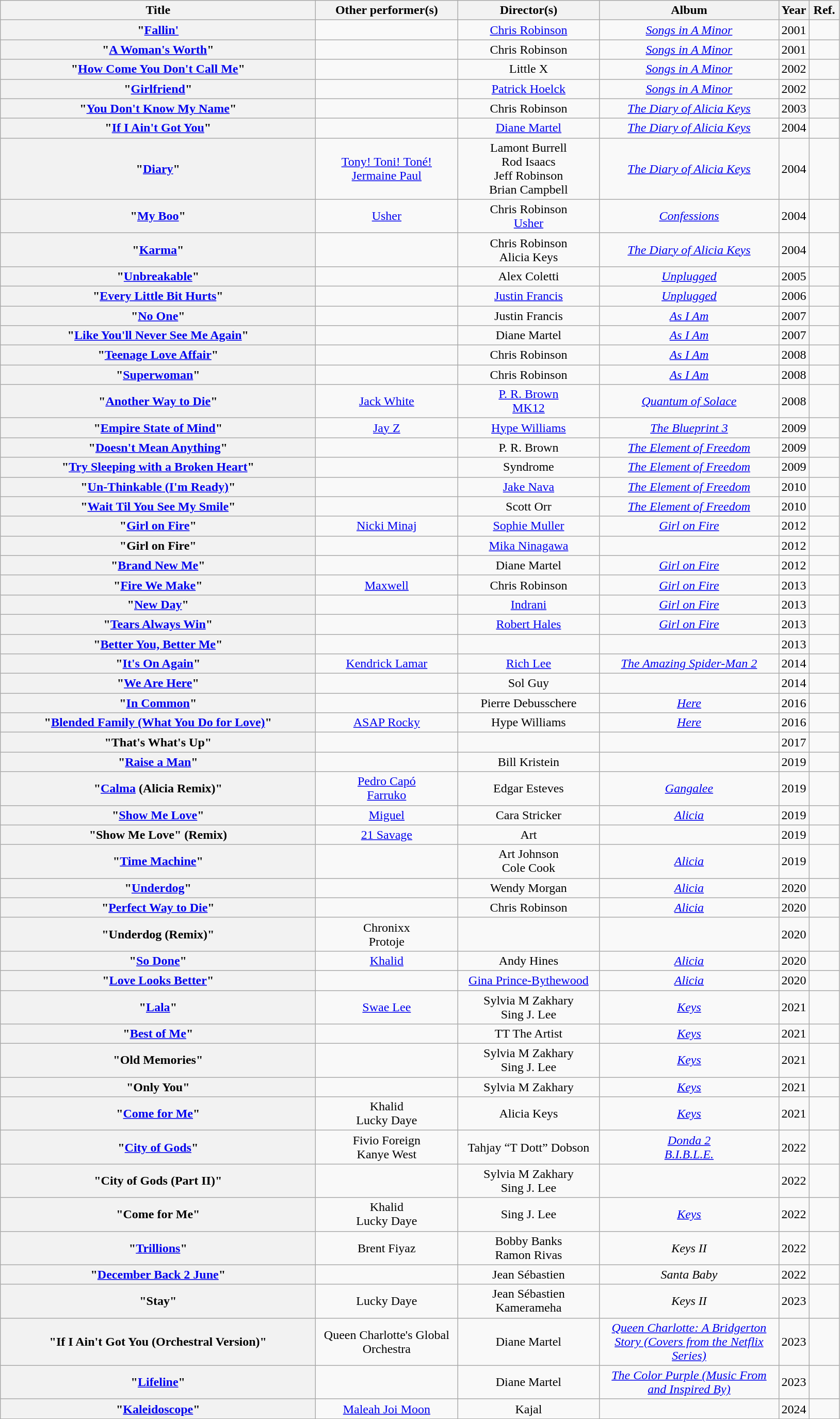<table class="wikitable sortable plainrowheaders" style="text-align: center;">
<tr>
<th scope="col" style="width: 25em;">Title</th>
<th scope="col" style="width: 11em;">Other performer(s)</th>
<th scope="col" style="width: 11em;">Director(s)</th>
<th scope="col" style="width: 14em;">Album</th>
<th scope="col" style="width: 2em;">Year</th>
<th scope="col" style="width: 2em;" class="unsortable">Ref.</th>
</tr>
<tr>
<th scope="row">"<a href='#'>Fallin'</a></th>
<td></td>
<td><a href='#'>Chris Robinson</a></td>
<td><em><a href='#'>Songs in A Minor</a></em></td>
<td>2001</td>
<td></td>
</tr>
<tr>
<th scope="row">"<a href='#'>A Woman's Worth</a>"</th>
<td></td>
<td>Chris Robinson</td>
<td><em><a href='#'>Songs in A Minor</a></em></td>
<td>2001</td>
<td></td>
</tr>
<tr>
<th scope="row">"<a href='#'>How Come You Don't Call Me</a>"</th>
<td></td>
<td>Little X</td>
<td><em><a href='#'>Songs in A Minor</a></em></td>
<td>2002</td>
<td></td>
</tr>
<tr>
<th scope="row">"<a href='#'>Girlfriend</a>"</th>
<td></td>
<td><a href='#'>Patrick Hoelck</a></td>
<td><em><a href='#'>Songs in A Minor</a></em></td>
<td>2002</td>
<td></td>
</tr>
<tr>
<th scope="row">"<a href='#'>You Don't Know My Name</a>"</th>
<td></td>
<td>Chris Robinson</td>
<td><em><a href='#'>The Diary of Alicia Keys</a></em></td>
<td>2003</td>
<td></td>
</tr>
<tr>
<th scope="row">"<a href='#'>If I Ain't Got You</a>"</th>
<td></td>
<td><a href='#'>Diane Martel</a></td>
<td><em><a href='#'>The Diary of Alicia Keys</a></em></td>
<td>2004</td>
<td></td>
</tr>
<tr>
<th scope="row">"<a href='#'>Diary</a>"</th>
<td><a href='#'>Tony! Toni! Toné!</a> <br> <a href='#'>Jermaine Paul</a></td>
<td>Lamont Burrell <br> Rod Isaacs <br> Jeff Robinson <br> Brian Campbell</td>
<td><em><a href='#'>The Diary of Alicia Keys</a></em></td>
<td>2004</td>
<td></td>
</tr>
<tr>
<th scope="row">"<a href='#'>My Boo</a>"</th>
<td><a href='#'>Usher</a></td>
<td>Chris Robinson <br> <a href='#'>Usher</a></td>
<td><em><a href='#'>Confessions</a></em></td>
<td>2004</td>
<td></td>
</tr>
<tr>
<th scope="row">"<a href='#'>Karma</a>"</th>
<td></td>
<td>Chris Robinson <br> Alicia Keys</td>
<td><em><a href='#'>The Diary of Alicia Keys</a></em></td>
<td>2004</td>
<td></td>
</tr>
<tr>
<th scope="row">"<a href='#'>Unbreakable</a>"</th>
<td></td>
<td>Alex Coletti</td>
<td><em><a href='#'>Unplugged</a></em></td>
<td>2005</td>
<td></td>
</tr>
<tr>
<th scope="row">"<a href='#'>Every Little Bit Hurts</a>"</th>
<td></td>
<td><a href='#'>Justin Francis</a></td>
<td><em><a href='#'>Unplugged</a></em></td>
<td>2006</td>
<td></td>
</tr>
<tr>
<th scope="row">"<a href='#'>No One</a>"</th>
<td></td>
<td>Justin Francis</td>
<td><em><a href='#'>As I Am</a></em></td>
<td>2007</td>
<td></td>
</tr>
<tr>
<th scope="row">"<a href='#'>Like You'll Never See Me Again</a>"</th>
<td></td>
<td>Diane Martel</td>
<td><em><a href='#'>As I Am</a></em></td>
<td>2007</td>
<td></td>
</tr>
<tr>
<th scope="row">"<a href='#'>Teenage Love Affair</a>"</th>
<td></td>
<td>Chris Robinson</td>
<td><em><a href='#'>As I Am</a></em></td>
<td>2008</td>
<td></td>
</tr>
<tr>
<th scope="row">"<a href='#'>Superwoman</a>"</th>
<td></td>
<td>Chris Robinson</td>
<td><em><a href='#'>As I Am</a></em></td>
<td>2008</td>
<td></td>
</tr>
<tr>
<th scope="row">"<a href='#'>Another Way to Die</a>"</th>
<td><a href='#'>Jack White</a></td>
<td><a href='#'>P. R. Brown</a> <br> <a href='#'>MK12</a></td>
<td><em><a href='#'>Quantum of Solace</a></em></td>
<td>2008</td>
<td></td>
</tr>
<tr>
<th scope="row">"<a href='#'>Empire State of Mind</a>"</th>
<td><a href='#'>Jay Z</a></td>
<td><a href='#'>Hype Williams</a></td>
<td><em><a href='#'>The Blueprint 3</a></em></td>
<td>2009</td>
<td></td>
</tr>
<tr>
<th scope="row">"<a href='#'>Doesn't Mean Anything</a>"</th>
<td></td>
<td>P. R. Brown</td>
<td><em><a href='#'>The Element of Freedom</a></em></td>
<td>2009</td>
<td></td>
</tr>
<tr>
<th scope="row">"<a href='#'>Try Sleeping with a Broken Heart</a>"</th>
<td></td>
<td>Syndrome</td>
<td><em><a href='#'>The Element of Freedom</a></em></td>
<td>2009</td>
<td></td>
</tr>
<tr>
<th scope="row">"<a href='#'>Un-Thinkable (I'm Ready)</a>"</th>
<td></td>
<td><a href='#'>Jake Nava</a></td>
<td><em><a href='#'>The Element of Freedom</a></em></td>
<td>2010</td>
<td></td>
</tr>
<tr>
<th scope="row">"<a href='#'>Wait Til You See My Smile</a>"</th>
<td></td>
<td>Scott Orr</td>
<td><em><a href='#'>The Element of Freedom</a></em></td>
<td>2010</td>
<td></td>
</tr>
<tr>
<th scope="row">"<a href='#'>Girl on Fire</a>"</th>
<td><a href='#'>Nicki Minaj</a></td>
<td><a href='#'>Sophie Muller</a></td>
<td><em><a href='#'>Girl on Fire</a></em></td>
<td>2012</td>
<td></td>
</tr>
<tr>
<th scope="row">"Girl on Fire" </th>
<td></td>
<td><a href='#'>Mika Ninagawa</a></td>
<td></td>
<td>2012</td>
<td></td>
</tr>
<tr>
<th scope="row">"<a href='#'>Brand New Me</a>"</th>
<td></td>
<td>Diane Martel</td>
<td><em><a href='#'>Girl on Fire</a></em></td>
<td>2012</td>
<td></td>
</tr>
<tr>
<th scope="row">"<a href='#'>Fire We Make</a>"</th>
<td><a href='#'>Maxwell</a></td>
<td>Chris Robinson</td>
<td><em><a href='#'>Girl on Fire</a></em></td>
<td>2013</td>
<td></td>
</tr>
<tr>
<th scope="row">"<a href='#'>New Day</a>"</th>
<td></td>
<td><a href='#'>Indrani</a></td>
<td><em><a href='#'>Girl on Fire</a></em></td>
<td>2013</td>
<td></td>
</tr>
<tr>
<th scope="row">"<a href='#'>Tears Always Win</a>"</th>
<td></td>
<td><a href='#'>Robert Hales</a></td>
<td><em><a href='#'>Girl on Fire</a></em></td>
<td>2013</td>
<td></td>
</tr>
<tr>
<th scope="row">"<a href='#'>Better You, Better Me</a>"</th>
<td></td>
<td></td>
<td></td>
<td>2013</td>
<td></td>
</tr>
<tr>
<th scope="row">"<a href='#'>It's On Again</a>"</th>
<td><a href='#'>Kendrick Lamar</a></td>
<td><a href='#'>Rich Lee</a></td>
<td><em><a href='#'>The Amazing Spider-Man 2</a></em></td>
<td>2014</td>
<td></td>
</tr>
<tr>
<th scope="row">"<a href='#'>We Are Here</a>"</th>
<td></td>
<td>Sol Guy</td>
<td></td>
<td>2014</td>
<td></td>
</tr>
<tr>
<th scope="row">"<a href='#'>In Common</a>"</th>
<td></td>
<td>Pierre Debusschere</td>
<td><em><a href='#'>Here</a></em></td>
<td>2016</td>
<td></td>
</tr>
<tr>
<th scope="row">"<a href='#'>Blended Family (What You Do for Love)</a>"</th>
<td><a href='#'>ASAP Rocky</a></td>
<td>Hype Williams</td>
<td><em><a href='#'>Here</a></em></td>
<td>2016</td>
<td></td>
</tr>
<tr>
<th scope="row">"That's What's Up"</th>
<td></td>
<td></td>
<td></td>
<td>2017</td>
<td></td>
</tr>
<tr>
<th scope="row">"<a href='#'>Raise a Man</a>"</th>
<td></td>
<td>Bill Kristein</td>
<td></td>
<td>2019</td>
<td></td>
</tr>
<tr>
<th scope="row">"<a href='#'>Calma</a> (Alicia Remix)"</th>
<td><a href='#'>Pedro Capó</a> <br> <a href='#'>Farruko</a></td>
<td>Edgar Esteves</td>
<td><em><a href='#'>Gangalee</a></em></td>
<td>2019</td>
<td></td>
</tr>
<tr>
<th scope="row">"<a href='#'>Show Me Love</a>"</th>
<td><a href='#'>Miguel</a></td>
<td>Cara Stricker</td>
<td><em><a href='#'>Alicia</a></em></td>
<td>2019</td>
<td></td>
</tr>
<tr>
<th scope="row">"Show Me Love" (Remix)</th>
<td><a href='#'>21 Savage</a></td>
<td>Art</td>
<td></td>
<td>2019</td>
<td></td>
</tr>
<tr>
<th scope="row">"<a href='#'>Time Machine</a>"</th>
<td></td>
<td>Art Johnson <br> Cole Cook</td>
<td><em><a href='#'>Alicia</a></em></td>
<td>2019</td>
<td></td>
</tr>
<tr>
<th scope="row">"<a href='#'>Underdog</a>"</th>
<td></td>
<td>Wendy Morgan</td>
<td><em><a href='#'>Alicia</a></em></td>
<td>2020</td>
<td></td>
</tr>
<tr>
<th scope="row">"<a href='#'>Perfect Way to Die</a>"</th>
<td></td>
<td>Chris Robinson</td>
<td><em><a href='#'>Alicia</a></em></td>
<td>2020</td>
<td></td>
</tr>
<tr>
<th scope="row">"Underdog (Remix)"</th>
<td>Chronixx <br>Protoje</td>
<td></td>
<td></td>
<td>2020</td>
<td></td>
</tr>
<tr>
<th scope="row">"<a href='#'>So Done</a>"</th>
<td><a href='#'>Khalid</a></td>
<td>Andy Hines</td>
<td><em><a href='#'>Alicia</a></em></td>
<td>2020</td>
<td></td>
</tr>
<tr>
<th scope="row">"<a href='#'>Love Looks Better</a>"</th>
<td></td>
<td><a href='#'>Gina Prince-Bythewood</a></td>
<td><em><a href='#'>Alicia</a></em></td>
<td>2020</td>
<td></td>
</tr>
<tr>
<th scope="row">"<a href='#'>Lala</a>"</th>
<td><a href='#'>Swae Lee</a></td>
<td>Sylvia M Zakhary <br> Sing J. Lee</td>
<td><em><a href='#'>Keys</a></em></td>
<td>2021</td>
<td></td>
</tr>
<tr>
<th scope="row">"<a href='#'>Best of Me</a>"</th>
<td></td>
<td>TT The Artist</td>
<td><em><a href='#'>Keys</a></em></td>
<td>2021</td>
<td></td>
</tr>
<tr>
<th scope="row">"Old Memories"</th>
<td></td>
<td>Sylvia M Zakhary <br> Sing J. Lee</td>
<td><em><a href='#'>Keys</a></em></td>
<td>2021</td>
<td></td>
</tr>
<tr>
<th scope="row">"Only You"</th>
<td></td>
<td>Sylvia M Zakhary</td>
<td><em><a href='#'>Keys</a></em></td>
<td>2021</td>
<td></td>
</tr>
<tr>
<th scope="row">"<a href='#'>Come for Me</a>"</th>
<td>Khalid<br> Lucky Daye</td>
<td>Alicia Keys</td>
<td><em><a href='#'>Keys</a></em></td>
<td>2021</td>
<td></td>
</tr>
<tr>
<th scope="row">"<a href='#'>City of Gods</a>"</th>
<td>Fivio Foreign<br> Kanye West</td>
<td>Tahjay “T Dott” Dobson</td>
<td><em><a href='#'>Donda 2</a></em> <br> <em><a href='#'>B.I.B.L.E.</a></em></td>
<td>2022</td>
<td></td>
</tr>
<tr>
<th scope="row">"City of Gods (Part II)"</th>
<td></td>
<td>Sylvia M Zakhary <br> Sing J. Lee</td>
<td></td>
<td>2022</td>
<td></td>
</tr>
<tr>
<th scope="row">"Come for Me"</th>
<td>Khalid<br> Lucky Daye</td>
<td>Sing J. Lee</td>
<td><em><a href='#'>Keys</a></em></td>
<td>2022</td>
<td></td>
</tr>
<tr>
<th scope="row">"<a href='#'>Trillions</a>"</th>
<td>Brent Fiyaz</td>
<td>Bobby Banks <br>  Ramon Rivas</td>
<td><em>Keys II</em></td>
<td>2022</td>
<td></td>
</tr>
<tr>
<th scope="row">"<a href='#'>December Back 2 June</a>"</th>
<td></td>
<td>Jean Sébastien</td>
<td><em>Santa Baby</em></td>
<td>2022</td>
<td></td>
</tr>
<tr>
<th scope="row">"Stay"</th>
<td>Lucky Daye</td>
<td>Jean Sébastien <br> Kamerameha</td>
<td><em>Keys II</em></td>
<td>2023</td>
<td></td>
</tr>
<tr>
<th scope="row">"If I Ain't Got You (Orchestral Version)"</th>
<td>Queen Charlotte's Global Orchestra</td>
<td>Diane Martel</td>
<td><em><a href='#'>Queen Charlotte: A Bridgerton Story (Covers from the Netflix Series)</a></em></td>
<td>2023</td>
<td></td>
</tr>
<tr>
<th scope="row">"<a href='#'>Lifeline</a>"</th>
<td></td>
<td>Diane Martel</td>
<td><em><a href='#'>The Color Purple (Music From and Inspired By)</a></em></td>
<td>2023</td>
<td></td>
</tr>
<tr>
<th scope="row">"<a href='#'>Kaleidoscope</a>"</th>
<td><a href='#'>Maleah Joi Moon</a></td>
<td>Kajal</td>
<td></td>
<td>2024</td>
<td></td>
</tr>
</table>
